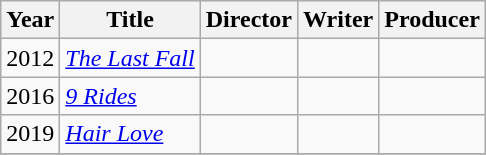<table class="wikitable">
<tr>
<th>Year</th>
<th>Title</th>
<th>Director</th>
<th>Writer</th>
<th>Producer</th>
</tr>
<tr>
<td>2012</td>
<td><em><a href='#'>The Last Fall</a></em></td>
<td></td>
<td></td>
<td></td>
</tr>
<tr>
<td>2016</td>
<td><em><a href='#'>9 Rides</a></em></td>
<td></td>
<td></td>
<td></td>
</tr>
<tr>
<td>2019</td>
<td><em><a href='#'>Hair Love</a></em></td>
<td></td>
<td></td>
<td></td>
</tr>
<tr>
</tr>
</table>
